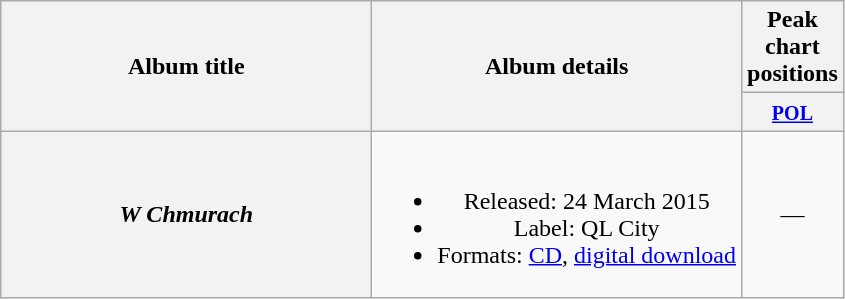<table class="wikitable" style="text-align:center;">
<tr>
<th rowspan="2" style="width:15em;">Album title</th>
<th rowspan="2">Album details</th>
<th>Peak chart positions</th>
</tr>
<tr>
<th width="25"><small><a href='#'>POL</a></small></th>
</tr>
<tr>
<th scope="row"><em>W Chmurach</em></th>
<td><br><ul><li>Released: 24 March 2015</li><li>Label: QL City</li><li>Formats: <a href='#'>CD</a>, <a href='#'>digital download</a></li></ul></td>
<td>—</td>
</tr>
</table>
